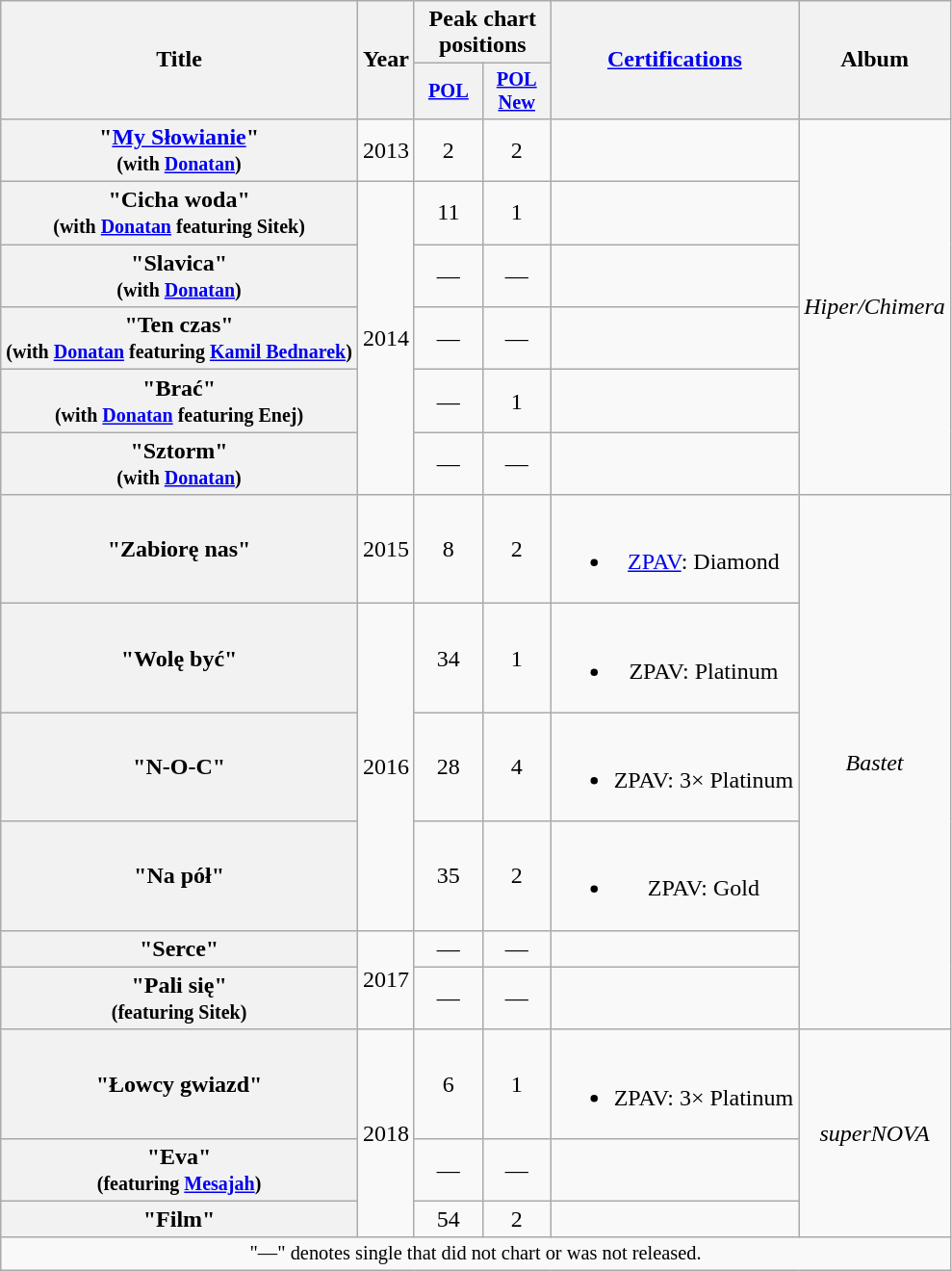<table class="wikitable plainrowheaders" style="text-align:center;">
<tr>
<th scope="col" rowspan=2>Title</th>
<th scope="col" rowspan=2>Year</th>
<th scope="col" colspan=2>Peak chart positions</th>
<th scope="col" rowspan=2><a href='#'>Certifications</a></th>
<th scope="col" rowspan=2>Album</th>
</tr>
<tr>
<th scope="col" style="width:3em;font-size:85%;"><a href='#'>POL</a><br></th>
<th scope="col" style="width:3em;font-size:85%;"><a href='#'>POL<br>New</a><br></th>
</tr>
<tr>
<th scope="row">"<a href='#'>My Słowianie</a>"<br><small>(with <a href='#'>Donatan</a>)</small></th>
<td>2013</td>
<td>2</td>
<td>2</td>
<td></td>
<td rowspan="6"><em>Hiper/Chimera</em></td>
</tr>
<tr>
<th scope="row">"Cicha woda"<br><small>(with <a href='#'>Donatan</a> featuring Sitek)</small></th>
<td rowspan="5">2014</td>
<td>11</td>
<td>1</td>
<td></td>
</tr>
<tr>
<th scope="row">"Slavica"<br><small>(with <a href='#'>Donatan</a>)</small></th>
<td>—</td>
<td>—</td>
<td></td>
</tr>
<tr>
<th scope="row">"Ten czas"<br><small>(with <a href='#'>Donatan</a> featuring <a href='#'>Kamil Bednarek</a>)</small></th>
<td>—</td>
<td>—</td>
<td></td>
</tr>
<tr>
<th scope="row">"Brać"<br><small>(with <a href='#'>Donatan</a> featuring Enej)</small></th>
<td>—</td>
<td>1</td>
<td></td>
</tr>
<tr>
<th scope="row">"Sztorm"<br><small>(with <a href='#'>Donatan</a>)</small></th>
<td>—</td>
<td>—</td>
<td></td>
</tr>
<tr>
<th scope="row">"Zabiorę nas"</th>
<td>2015</td>
<td>8</td>
<td>2</td>
<td><br><ul><li><a href='#'>ZPAV</a>: Diamond</li></ul></td>
<td rowspan="6"><em>Bastet</em></td>
</tr>
<tr>
<th scope="row">"Wolę być"</th>
<td rowspan="3">2016</td>
<td>34</td>
<td>1</td>
<td><br><ul><li>ZPAV: Platinum</li></ul></td>
</tr>
<tr>
<th scope="row">"N-O-C"</th>
<td>28</td>
<td>4</td>
<td><br><ul><li>ZPAV: 3× Platinum</li></ul></td>
</tr>
<tr>
<th scope="row">"Na pół"</th>
<td>35</td>
<td>2</td>
<td><br><ul><li>ZPAV: Gold</li></ul></td>
</tr>
<tr>
<th scope="row">"Serce"</th>
<td rowspan="2">2017</td>
<td>—</td>
<td>—</td>
<td></td>
</tr>
<tr>
<th scope="row">"Pali się"<br><small>(featuring Sitek)</small></th>
<td>—</td>
<td>—</td>
<td></td>
</tr>
<tr>
<th scope="row">"Łowcy gwiazd"</th>
<td rowspan="3">2018</td>
<td>6</td>
<td>1</td>
<td><br><ul><li>ZPAV: 3× Platinum</li></ul></td>
<td rowspan="3"><em>superNOVA</em></td>
</tr>
<tr>
<th scope="row">"Eva"<br><small>(featuring <a href='#'>Mesajah</a>)</small></th>
<td>—</td>
<td>—</td>
<td></td>
</tr>
<tr>
<th scope="row">"Film"</th>
<td>54</td>
<td>2</td>
<td></td>
</tr>
<tr>
<td colspan="6" style="font-size:85%">"—" denotes single that did not chart or was not released.</td>
</tr>
</table>
